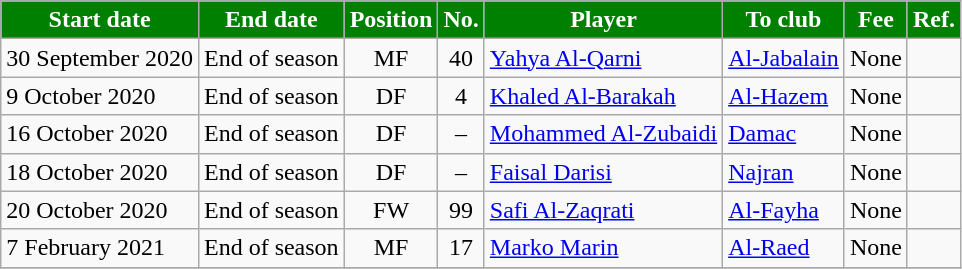<table class="wikitable sortable">
<tr>
<th style="background:green; color:white;"><strong>Start date</strong></th>
<th style="background:green; color:white;"><strong>End date</strong></th>
<th style="background:green; color:white;"><strong>Position</strong></th>
<th style="background:green; color:white;"><strong>No.</strong></th>
<th style="background:green; color:white;"><strong>Player</strong></th>
<th style="background:green; color:white;"><strong>To club</strong></th>
<th style="background:green; color:white;"><strong>Fee</strong></th>
<th style="background:green; color:white;"><strong>Ref.</strong></th>
</tr>
<tr>
<td>30 September 2020</td>
<td>End of season</td>
<td style="text-align:center;">MF</td>
<td style="text-align:center;">40</td>
<td style="text-align:left;"> <a href='#'>Yahya Al-Qarni</a></td>
<td style="text-align:left;"> <a href='#'>Al-Jabalain</a></td>
<td>None</td>
<td></td>
</tr>
<tr>
<td>9 October 2020</td>
<td>End of season</td>
<td style="text-align:center;">DF</td>
<td style="text-align:center;">4</td>
<td style="text-align:left;"> <a href='#'>Khaled Al-Barakah</a></td>
<td style="text-align:left;"> <a href='#'>Al-Hazem</a></td>
<td>None</td>
<td></td>
</tr>
<tr>
<td>16 October 2020</td>
<td>End of season</td>
<td style="text-align:center;">DF</td>
<td style="text-align:center;">–</td>
<td style="text-align:left;"> <a href='#'>Mohammed Al-Zubaidi</a></td>
<td style="text-align:left;"> <a href='#'>Damac</a></td>
<td>None</td>
<td></td>
</tr>
<tr>
<td>18 October 2020</td>
<td>End of season</td>
<td style="text-align:center;">DF</td>
<td style="text-align:center;">–</td>
<td style="text-align:left;"> <a href='#'>Faisal Darisi</a></td>
<td style="text-align:left;"> <a href='#'>Najran</a></td>
<td>None</td>
<td></td>
</tr>
<tr>
<td>20 October 2020</td>
<td>End of season</td>
<td style="text-align:center;">FW</td>
<td style="text-align:center;">99</td>
<td style="text-align:left;"> <a href='#'>Safi Al-Zaqrati</a></td>
<td style="text-align:left;"> <a href='#'>Al-Fayha</a></td>
<td>None</td>
<td></td>
</tr>
<tr>
<td>7 February 2021</td>
<td>End of season</td>
<td style="text-align:center;">MF</td>
<td style="text-align:center;">17</td>
<td style="text-align:left;"> <a href='#'>Marko Marin</a></td>
<td style="text-align:left;"> <a href='#'>Al-Raed</a></td>
<td>None</td>
<td></td>
</tr>
<tr>
</tr>
</table>
